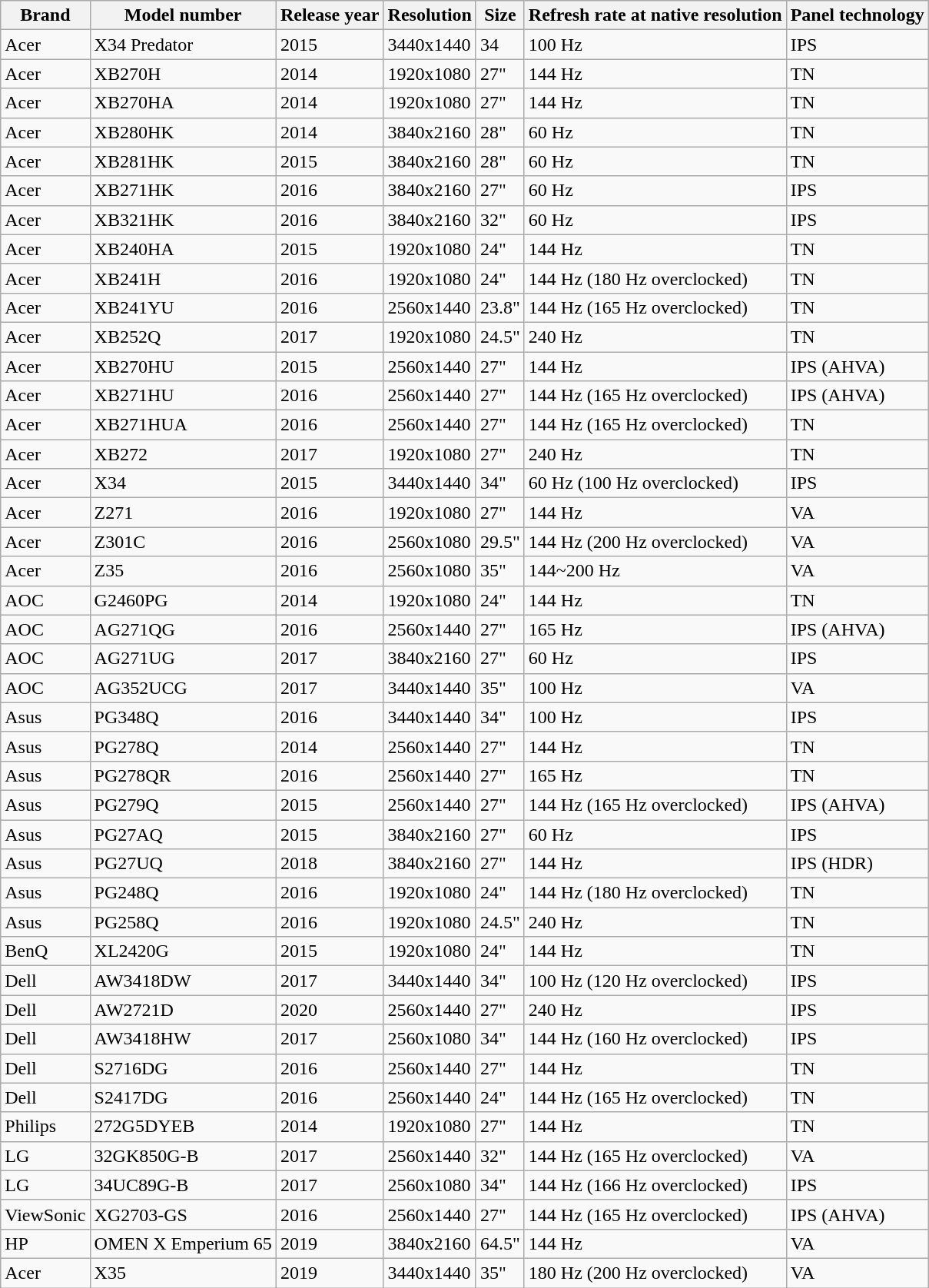<table class="wikitable sortable mw-collapsible mw-collapsed">
<tr>
<th>Brand</th>
<th>Model number</th>
<th>Release year</th>
<th>Resolution</th>
<th>Size</th>
<th>Refresh rate at native resolution</th>
<th>Panel technology</th>
</tr>
<tr>
<td>Acer</td>
<td>X34 Predator</td>
<td>2015</td>
<td>3440x1440</td>
<td>34</td>
<td>100 Hz</td>
<td>IPS</td>
</tr>
<tr>
<td>Acer</td>
<td>XB270H</td>
<td>2014</td>
<td>1920x1080</td>
<td>27"</td>
<td>144 Hz</td>
<td>TN</td>
</tr>
<tr>
<td>Acer</td>
<td>XB270HA</td>
<td>2014</td>
<td>1920x1080</td>
<td>27"</td>
<td>144 Hz</td>
<td>TN</td>
</tr>
<tr>
<td>Acer</td>
<td>XB280HK</td>
<td>2014</td>
<td>3840x2160</td>
<td>28"</td>
<td>60 Hz</td>
<td>TN</td>
</tr>
<tr>
<td>Acer</td>
<td>XB281HK</td>
<td>2015</td>
<td>3840x2160</td>
<td>28"</td>
<td>60 Hz</td>
<td>TN</td>
</tr>
<tr>
<td>Acer</td>
<td>XB271HK</td>
<td>2016</td>
<td>3840x2160</td>
<td>27"</td>
<td>60 Hz</td>
<td>IPS</td>
</tr>
<tr>
<td>Acer</td>
<td>XB321HK</td>
<td>2016</td>
<td>3840x2160</td>
<td>32"</td>
<td>60 Hz</td>
<td>IPS</td>
</tr>
<tr>
<td>Acer</td>
<td>XB240HA</td>
<td>2015</td>
<td>1920x1080</td>
<td>24"</td>
<td>144 Hz</td>
<td>TN</td>
</tr>
<tr>
<td>Acer</td>
<td>XB241H</td>
<td>2016</td>
<td>1920x1080</td>
<td>24"</td>
<td>144 Hz (180 Hz overclocked)</td>
<td>TN</td>
</tr>
<tr>
<td>Acer</td>
<td>XB241YU</td>
<td>2016</td>
<td>2560x1440</td>
<td>23.8"</td>
<td>144 Hz (165 Hz overclocked)</td>
<td>TN</td>
</tr>
<tr>
<td>Acer</td>
<td>XB252Q</td>
<td>2017</td>
<td>1920x1080</td>
<td>24.5"</td>
<td>240 Hz</td>
<td>TN</td>
</tr>
<tr>
<td>Acer</td>
<td>XB270HU</td>
<td>2015</td>
<td>2560x1440</td>
<td>27"</td>
<td>144 Hz</td>
<td>IPS (AHVA)</td>
</tr>
<tr>
<td>Acer</td>
<td>XB271HU</td>
<td>2016</td>
<td>2560x1440</td>
<td>27"</td>
<td>144 Hz (165 Hz overclocked)</td>
<td>IPS (AHVA)</td>
</tr>
<tr>
<td>Acer</td>
<td>XB271HUA</td>
<td>2016</td>
<td>2560x1440</td>
<td>27"</td>
<td>144 Hz (165 Hz overclocked)</td>
<td>TN</td>
</tr>
<tr>
<td>Acer</td>
<td>XB272</td>
<td>2017</td>
<td>1920x1080</td>
<td>27"</td>
<td>240 Hz</td>
<td>TN</td>
</tr>
<tr>
<td>Acer</td>
<td>X34</td>
<td>2015</td>
<td>3440x1440</td>
<td>34"</td>
<td>60 Hz (100 Hz overclocked)</td>
<td>IPS</td>
</tr>
<tr>
<td>Acer</td>
<td>Z271</td>
<td>2016</td>
<td>1920x1080</td>
<td>27"</td>
<td>144 Hz</td>
<td>VA</td>
</tr>
<tr>
<td>Acer</td>
<td>Z301C</td>
<td>2016</td>
<td>2560x1080</td>
<td>29.5"</td>
<td>144 Hz (200 Hz overclocked)</td>
<td>VA</td>
</tr>
<tr>
<td>Acer</td>
<td>Z35</td>
<td>2016</td>
<td>2560x1080</td>
<td>35"</td>
<td>144~200 Hz</td>
<td>VA</td>
</tr>
<tr>
<td>AOC</td>
<td>G2460PG</td>
<td>2014</td>
<td>1920x1080</td>
<td>24"</td>
<td>144 Hz</td>
<td>TN</td>
</tr>
<tr>
<td>AOC</td>
<td>AG271QG</td>
<td>2016</td>
<td>2560x1440</td>
<td>27"</td>
<td>165 Hz</td>
<td>IPS (AHVA)</td>
</tr>
<tr>
<td>AOC</td>
<td>AG271UG</td>
<td>2017</td>
<td>3840x2160</td>
<td>27"</td>
<td>60 Hz</td>
<td>IPS</td>
</tr>
<tr>
<td>AOC</td>
<td>AG352UCG</td>
<td>2017</td>
<td>3440x1440</td>
<td>35"</td>
<td>100 Hz</td>
<td>VA</td>
</tr>
<tr>
<td>Asus</td>
<td>PG348Q</td>
<td>2016</td>
<td>3440x1440</td>
<td>34"</td>
<td>100 Hz</td>
<td>IPS</td>
</tr>
<tr>
<td>Asus</td>
<td>PG278Q</td>
<td>2014</td>
<td>2560x1440</td>
<td>27"</td>
<td>144 Hz</td>
<td>TN</td>
</tr>
<tr>
<td>Asus</td>
<td>PG278QR</td>
<td>2016</td>
<td>2560x1440</td>
<td>27"</td>
<td>165 Hz</td>
<td>TN</td>
</tr>
<tr>
<td>Asus</td>
<td>PG279Q</td>
<td>2015</td>
<td>2560x1440</td>
<td>27"</td>
<td>144 Hz (165 Hz overclocked)</td>
<td>IPS (AHVA)</td>
</tr>
<tr>
<td>Asus</td>
<td>PG27AQ</td>
<td>2015</td>
<td>3840x2160</td>
<td>27"</td>
<td>60 Hz</td>
<td>IPS</td>
</tr>
<tr>
<td>Asus</td>
<td>PG27UQ</td>
<td>2018</td>
<td>3840x2160</td>
<td>27"</td>
<td>144 Hz</td>
<td>IPS (HDR)</td>
</tr>
<tr>
<td>Asus</td>
<td>PG248Q</td>
<td>2016</td>
<td>1920x1080</td>
<td>24"</td>
<td>144 Hz (180 Hz overclocked)</td>
<td>TN</td>
</tr>
<tr>
<td>Asus</td>
<td>PG258Q</td>
<td>2016</td>
<td>1920x1080</td>
<td>24.5"</td>
<td>240 Hz</td>
<td>TN</td>
</tr>
<tr>
<td>BenQ</td>
<td>XL2420G</td>
<td>2015</td>
<td>1920x1080</td>
<td>24"</td>
<td>144 Hz</td>
<td>TN</td>
</tr>
<tr>
<td>Dell</td>
<td>AW3418DW</td>
<td>2017</td>
<td>3440x1440</td>
<td>34"</td>
<td>100 Hz (120 Hz overclocked)</td>
<td>IPS</td>
</tr>
<tr>
<td>Dell</td>
<td>AW2721D</td>
<td>2020</td>
<td>2560x1440</td>
<td>27"</td>
<td>240 Hz</td>
<td>IPS</td>
</tr>
<tr>
<td>Dell</td>
<td>AW3418HW</td>
<td>2017</td>
<td>2560x1080</td>
<td>34"</td>
<td>144 Hz (160 Hz overclocked)</td>
<td>IPS</td>
</tr>
<tr>
<td>Dell</td>
<td>S2716DG</td>
<td>2016</td>
<td>2560x1440</td>
<td>27"</td>
<td>144 Hz</td>
<td>TN</td>
</tr>
<tr>
<td>Dell</td>
<td>S2417DG</td>
<td>2016</td>
<td>2560x1440</td>
<td>24"</td>
<td>144 Hz (165 Hz overclocked)</td>
<td>TN</td>
</tr>
<tr>
<td>Philips</td>
<td>272G5DYEB</td>
<td>2014</td>
<td>1920x1080</td>
<td>27"</td>
<td>144 Hz</td>
<td>TN</td>
</tr>
<tr>
<td>LG</td>
<td>32GK850G-B</td>
<td>2017</td>
<td>2560x1440</td>
<td>32"</td>
<td>144 Hz (165 Hz overclocked)</td>
<td>VA</td>
</tr>
<tr>
<td>LG</td>
<td>34UC89G-B</td>
<td>2017</td>
<td>2560x1080</td>
<td>34"</td>
<td>144 Hz (166 Hz overclocked)</td>
<td>IPS</td>
</tr>
<tr>
<td>ViewSonic</td>
<td>XG2703-GS</td>
<td>2016</td>
<td>2560x1440</td>
<td>27"</td>
<td>144 Hz (165 Hz overclocked)</td>
<td>IPS (AHVA)</td>
</tr>
<tr>
<td>HP</td>
<td>OMEN X Emperium 65</td>
<td>2019</td>
<td>3840x2160</td>
<td>64.5"</td>
<td>144 Hz</td>
<td>VA</td>
</tr>
<tr>
<td>Acer</td>
<td>X35</td>
<td>2019</td>
<td>3440x1440</td>
<td>35"</td>
<td>180 Hz (200 Hz overclocked)</td>
<td>VA</td>
</tr>
</table>
